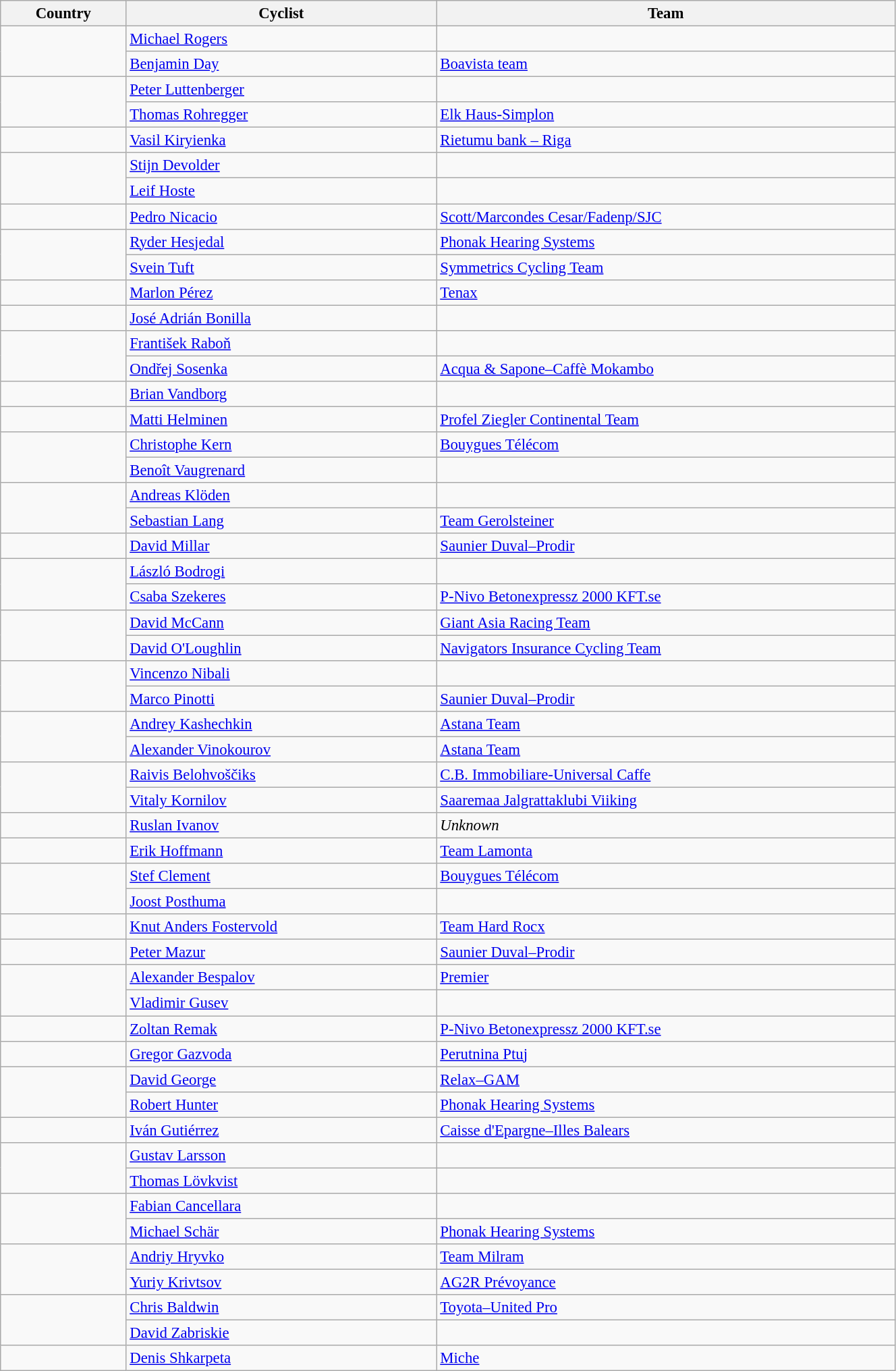<table class=wikitable style="font-size:95%" width="70%">
<tr>
<th>Country</th>
<th>Cyclist</th>
<th>Team</th>
</tr>
<tr>
<td rowspan=2></td>
<td><a href='#'>Michael Rogers</a></td>
<td></td>
</tr>
<tr>
<td><a href='#'>Benjamin Day</a></td>
<td><a href='#'>Boavista team</a></td>
</tr>
<tr>
<td rowspan=2></td>
<td><a href='#'>Peter Luttenberger</a></td>
<td></td>
</tr>
<tr>
<td><a href='#'>Thomas Rohregger</a></td>
<td><a href='#'>Elk Haus-Simplon</a></td>
</tr>
<tr>
<td></td>
<td><a href='#'>Vasil Kiryienka</a></td>
<td><a href='#'>Rietumu bank – Riga</a></td>
</tr>
<tr>
<td rowspan=2></td>
<td><a href='#'>Stijn Devolder</a></td>
<td></td>
</tr>
<tr>
<td><a href='#'>Leif Hoste</a></td>
<td></td>
</tr>
<tr>
<td></td>
<td><a href='#'>Pedro Nicacio</a></td>
<td><a href='#'>Scott/Marcondes Cesar/Fadenp/SJC</a></td>
</tr>
<tr>
<td rowspan=2></td>
<td><a href='#'>Ryder Hesjedal</a></td>
<td><a href='#'>Phonak Hearing Systems</a></td>
</tr>
<tr>
<td><a href='#'>Svein Tuft</a></td>
<td><a href='#'>Symmetrics Cycling Team</a></td>
</tr>
<tr>
<td></td>
<td><a href='#'>Marlon Pérez</a></td>
<td><a href='#'>Tenax</a></td>
</tr>
<tr>
<td></td>
<td><a href='#'>José Adrián Bonilla</a></td>
<td></td>
</tr>
<tr>
<td rowspan=2></td>
<td><a href='#'>František Raboň</a></td>
<td></td>
</tr>
<tr>
<td><a href='#'>Ondřej Sosenka</a></td>
<td><a href='#'>Acqua & Sapone–Caffè Mokambo</a></td>
</tr>
<tr>
<td></td>
<td><a href='#'>Brian Vandborg</a></td>
<td></td>
</tr>
<tr>
<td></td>
<td><a href='#'>Matti Helminen</a></td>
<td><a href='#'>Profel Ziegler Continental Team</a></td>
</tr>
<tr>
<td rowspan=2></td>
<td><a href='#'>Christophe Kern</a></td>
<td><a href='#'>Bouygues Télécom</a></td>
</tr>
<tr>
<td><a href='#'>Benoît Vaugrenard</a></td>
<td></td>
</tr>
<tr>
<td rowspan=2></td>
<td><a href='#'>Andreas Klöden</a></td>
<td></td>
</tr>
<tr>
<td><a href='#'>Sebastian Lang</a></td>
<td><a href='#'>Team Gerolsteiner</a></td>
</tr>
<tr>
<td></td>
<td><a href='#'>David Millar</a></td>
<td><a href='#'>Saunier Duval–Prodir</a></td>
</tr>
<tr>
<td rowspan=2></td>
<td><a href='#'>László Bodrogi</a></td>
<td></td>
</tr>
<tr>
<td><a href='#'>Csaba Szekeres</a></td>
<td><a href='#'>P-Nivo Betonexpressz 2000 KFT.se</a></td>
</tr>
<tr>
<td rowspan=2></td>
<td><a href='#'>David McCann</a></td>
<td><a href='#'>Giant Asia Racing Team</a></td>
</tr>
<tr>
<td><a href='#'>David O'Loughlin</a></td>
<td><a href='#'>Navigators Insurance Cycling Team</a></td>
</tr>
<tr>
<td rowspan=2></td>
<td><a href='#'>Vincenzo Nibali</a></td>
<td></td>
</tr>
<tr>
<td><a href='#'>Marco Pinotti</a></td>
<td><a href='#'>Saunier Duval–Prodir</a></td>
</tr>
<tr>
<td rowspan=2></td>
<td><a href='#'>Andrey Kashechkin</a></td>
<td><a href='#'>Astana Team</a></td>
</tr>
<tr>
<td><a href='#'>Alexander Vinokourov</a></td>
<td><a href='#'>Astana Team</a></td>
</tr>
<tr>
<td rowspan=2></td>
<td><a href='#'>Raivis Belohvoščiks</a></td>
<td><a href='#'>C.B. Immobiliare-Universal Caffe</a></td>
</tr>
<tr>
<td><a href='#'>Vitaly Kornilov</a></td>
<td><a href='#'>Saaremaa Jalgrattaklubi Viiking</a></td>
</tr>
<tr>
<td></td>
<td><a href='#'>Ruslan Ivanov</a></td>
<td><em>Unknown</em></td>
</tr>
<tr>
<td></td>
<td><a href='#'>Erik Hoffmann</a></td>
<td><a href='#'>Team Lamonta</a></td>
</tr>
<tr>
<td rowspan=2></td>
<td><a href='#'>Stef Clement</a></td>
<td><a href='#'>Bouygues Télécom</a></td>
</tr>
<tr>
<td><a href='#'>Joost Posthuma</a></td>
<td></td>
</tr>
<tr>
<td></td>
<td><a href='#'>Knut Anders Fostervold</a></td>
<td><a href='#'>Team Hard Rocx</a></td>
</tr>
<tr>
<td></td>
<td><a href='#'>Peter Mazur</a></td>
<td><a href='#'>Saunier Duval–Prodir</a></td>
</tr>
<tr>
<td rowspan=2></td>
<td><a href='#'>Alexander Bespalov</a></td>
<td><a href='#'>Premier</a></td>
</tr>
<tr>
<td><a href='#'>Vladimir Gusev</a></td>
<td></td>
</tr>
<tr>
<td></td>
<td><a href='#'>Zoltan Remak</a></td>
<td><a href='#'>P-Nivo Betonexpressz 2000 KFT.se</a></td>
</tr>
<tr>
<td></td>
<td><a href='#'>Gregor Gazvoda</a></td>
<td><a href='#'>Perutnina Ptuj</a></td>
</tr>
<tr>
<td rowspan=2></td>
<td><a href='#'>David George</a></td>
<td><a href='#'>Relax–GAM</a></td>
</tr>
<tr>
<td><a href='#'>Robert Hunter</a></td>
<td><a href='#'>Phonak Hearing Systems</a></td>
</tr>
<tr>
<td></td>
<td><a href='#'>Iván Gutiérrez</a></td>
<td><a href='#'>Caisse d'Epargne–Illes Balears</a></td>
</tr>
<tr>
<td rowspan=2></td>
<td><a href='#'>Gustav Larsson</a></td>
<td></td>
</tr>
<tr>
<td><a href='#'>Thomas Lövkvist</a></td>
<td></td>
</tr>
<tr>
<td rowspan=2></td>
<td><a href='#'>Fabian Cancellara</a></td>
<td></td>
</tr>
<tr>
<td><a href='#'>Michael Schär</a></td>
<td><a href='#'>Phonak Hearing Systems</a></td>
</tr>
<tr>
<td rowspan=2></td>
<td><a href='#'>Andriy Hryvko</a></td>
<td><a href='#'>Team Milram</a></td>
</tr>
<tr>
<td><a href='#'>Yuriy Krivtsov</a></td>
<td><a href='#'>AG2R Prévoyance</a></td>
</tr>
<tr>
<td rowspan=2></td>
<td><a href='#'>Chris Baldwin</a></td>
<td><a href='#'>Toyota–United Pro</a></td>
</tr>
<tr>
<td><a href='#'>David Zabriskie</a></td>
<td></td>
</tr>
<tr>
<td></td>
<td><a href='#'>Denis Shkarpeta</a></td>
<td><a href='#'>Miche</a></td>
</tr>
</table>
